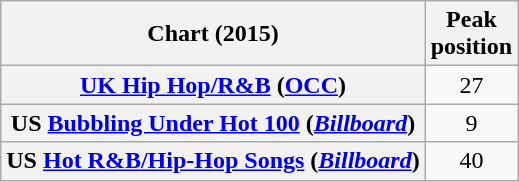<table class="wikitable plainrowheaders sortable" border="1" style="text-align:center;">
<tr>
<th scope="col">Chart (2015)</th>
<th scope="col">Peak<br>position</th>
</tr>
<tr>
<th scope="row"><a href='#'>UK Hip Hop/R&B</a> (<a href='#'>OCC</a>)</th>
<td>27</td>
</tr>
<tr>
<th scope="row">US <a href='#'>Bubbling Under Hot 100</a> (<em><a href='#'>Billboard</a></em>)</th>
<td>9</td>
</tr>
<tr>
<th scope="row">US <a href='#'>Hot R&B/Hip-Hop Songs</a> (<em><a href='#'>Billboard</a></em>)</th>
<td>40</td>
</tr>
</table>
